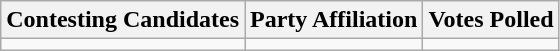<table class="wikitable sortable">
<tr>
<th>Contesting Candidates</th>
<th>Party Affiliation</th>
<th>Votes Polled</th>
</tr>
<tr>
<td></td>
<td></td>
<td></td>
</tr>
</table>
